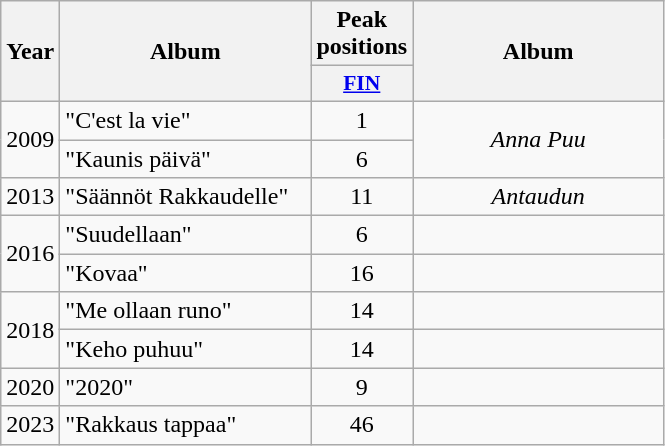<table class="wikitable">
<tr>
<th align="center" rowspan="2" width="10">Year</th>
<th align="center" rowspan="2" width="160">Album</th>
<th align="center" colspan="1" width="20">Peak positions</th>
<th align="center" rowspan="2" width="160">Album</th>
</tr>
<tr>
<th scope="col" style="width:3em;font-size:90%;"><a href='#'>FIN</a><br></th>
</tr>
<tr>
<td style="text-align:center;" rowspan=2>2009</td>
<td>"C'est la vie"</td>
<td style="text-align:center;">1</td>
<td style="text-align:center;" rowspan=2><em>Anna Puu</em></td>
</tr>
<tr>
<td>"Kaunis päivä"</td>
<td style="text-align:center;">6</td>
</tr>
<tr>
<td style="text-align:center;">2013</td>
<td>"Säännöt Rakkaudelle"</td>
<td style="text-align:center;">11</td>
<td style="text-align:center;"><em>Antaudun</em></td>
</tr>
<tr>
<td style="text-align:center;" rowspan="2">2016</td>
<td>"Suudellaan"</td>
<td style="text-align:center;">6</td>
<td style="text-align:center;"></td>
</tr>
<tr>
<td>"Kovaa"</td>
<td style="text-align:center;">16</td>
<td style="text-align:center;"></td>
</tr>
<tr>
<td style="text-align:center;" rowspan="2">2018</td>
<td>"Me ollaan runo"</td>
<td style="text-align:center;">14</td>
<td style="text-align:center;"></td>
</tr>
<tr>
<td>"Keho puhuu"</td>
<td style="text-align:center;">14</td>
<td style="text-align:center;"></td>
</tr>
<tr>
<td style="text-align:center;">2020</td>
<td>"2020"<br></td>
<td style="text-align:center;">9<br></td>
<td style="text-align:center;"></td>
</tr>
<tr>
<td style="text-align:center;">2023</td>
<td>"Rakkaus tappaa"</td>
<td style="text-align:center;">46<br></td>
<td style="text-align:center;"></td>
</tr>
</table>
